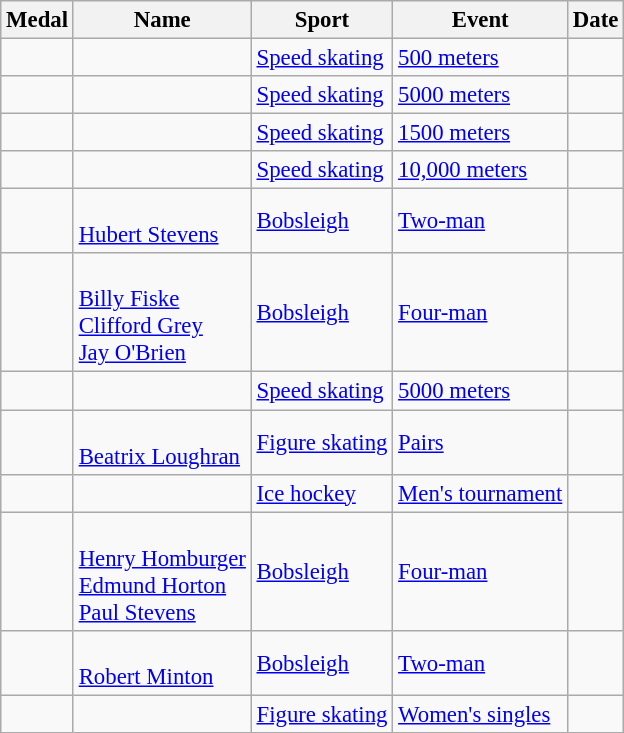<table class="wikitable sortable" style=font-size:95%>
<tr>
<th>Medal</th>
<th>Name</th>
<th>Sport</th>
<th>Event</th>
<th>Date</th>
</tr>
<tr>
<td></td>
<td></td>
<td><a href='#'>Speed skating</a></td>
<td><a href='#'>500 meters</a></td>
<td></td>
</tr>
<tr>
<td></td>
<td></td>
<td><a href='#'>Speed skating</a></td>
<td><a href='#'>5000 meters</a></td>
<td></td>
</tr>
<tr>
<td></td>
<td></td>
<td><a href='#'>Speed skating</a></td>
<td><a href='#'>1500 meters</a></td>
<td></td>
</tr>
<tr>
<td></td>
<td></td>
<td><a href='#'>Speed skating</a></td>
<td><a href='#'>10,000 meters</a></td>
<td></td>
</tr>
<tr>
<td></td>
<td><br><a href='#'>Hubert Stevens</a></td>
<td><a href='#'>Bobsleigh</a></td>
<td><a href='#'>Two-man</a></td>
<td></td>
</tr>
<tr>
<td></td>
<td><br><a href='#'>Billy Fiske</a><br><a href='#'>Clifford Grey</a><br><a href='#'>Jay O'Brien</a></td>
<td><a href='#'>Bobsleigh</a></td>
<td><a href='#'>Four-man</a></td>
<td></td>
</tr>
<tr>
<td></td>
<td></td>
<td><a href='#'>Speed skating</a></td>
<td><a href='#'>5000 meters</a></td>
<td></td>
</tr>
<tr>
<td></td>
<td><br><a href='#'>Beatrix Loughran</a></td>
<td><a href='#'>Figure skating</a></td>
<td><a href='#'>Pairs</a></td>
<td></td>
</tr>
<tr>
<td></td>
<td><br></td>
<td><a href='#'>Ice hockey</a></td>
<td><a href='#'>Men's tournament</a></td>
<td></td>
</tr>
<tr>
<td></td>
<td><br><a href='#'>Henry Homburger</a><br><a href='#'>Edmund Horton</a><br><a href='#'>Paul Stevens</a></td>
<td><a href='#'>Bobsleigh</a></td>
<td><a href='#'>Four-man</a></td>
<td></td>
</tr>
<tr>
<td></td>
<td><br><a href='#'>Robert Minton</a></td>
<td><a href='#'>Bobsleigh</a></td>
<td><a href='#'>Two-man</a></td>
<td></td>
</tr>
<tr>
<td></td>
<td></td>
<td><a href='#'>Figure skating</a></td>
<td><a href='#'>Women's singles</a></td>
<td></td>
</tr>
</table>
